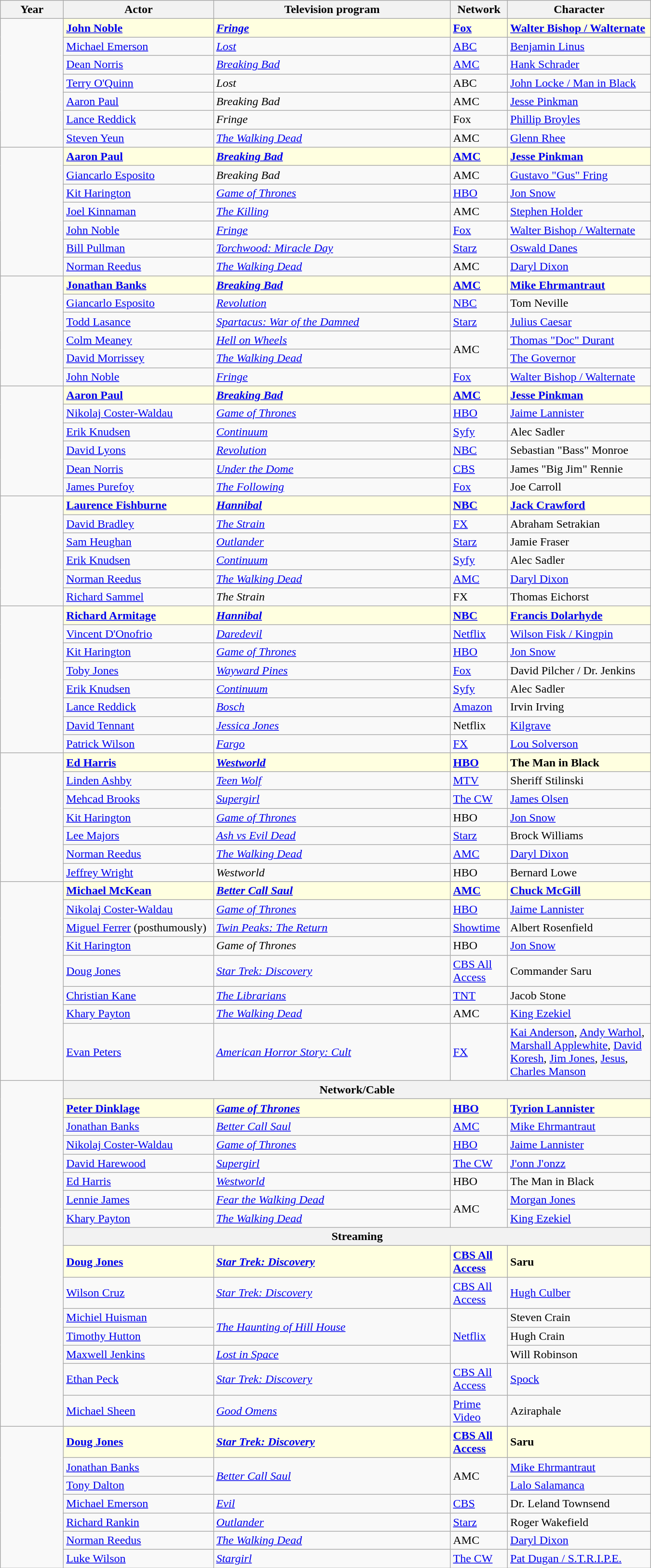<table class="wikitable" width="900px" border="1" cellpadding="5" cellspacing="0" align="center">
<tr>
<th width="80px">Year</th>
<th width="200px">Actor</th>
<th width="320px">Television program</th>
<th>Network</th>
<th>Character</th>
</tr>
<tr>
<td rowspan=7></td>
<td style="background:lightyellow"><strong><a href='#'>John Noble</a></strong></td>
<td style="background:lightyellow"><strong><em><a href='#'>Fringe</a></em></strong></td>
<td style="background:lightyellow"><strong><a href='#'>Fox</a></strong></td>
<td style="background:lightyellow"><strong><a href='#'>Walter Bishop / Walternate</a></strong></td>
</tr>
<tr>
<td><a href='#'>Michael Emerson</a></td>
<td><em><a href='#'>Lost</a></em></td>
<td><a href='#'>ABC</a></td>
<td><a href='#'>Benjamin Linus</a></td>
</tr>
<tr>
<td><a href='#'>Dean Norris</a></td>
<td><em><a href='#'>Breaking Bad</a></em></td>
<td><a href='#'>AMC</a></td>
<td><a href='#'>Hank Schrader</a></td>
</tr>
<tr>
<td><a href='#'>Terry O'Quinn</a></td>
<td><em>Lost</em></td>
<td>ABC</td>
<td><a href='#'>John Locke / Man in Black</a></td>
</tr>
<tr>
<td><a href='#'>Aaron Paul</a></td>
<td><em>Breaking Bad</em></td>
<td>AMC</td>
<td><a href='#'>Jesse Pinkman</a></td>
</tr>
<tr>
<td><a href='#'>Lance Reddick</a></td>
<td><em>Fringe</em></td>
<td>Fox</td>
<td><a href='#'>Phillip Broyles</a></td>
</tr>
<tr>
<td><a href='#'>Steven Yeun</a></td>
<td><em><a href='#'>The Walking Dead</a></em></td>
<td>AMC</td>
<td><a href='#'>Glenn Rhee</a></td>
</tr>
<tr>
<td rowspan=7></td>
<td style="background:lightyellow"><strong><a href='#'>Aaron Paul</a></strong></td>
<td style="background:lightyellow"><strong><em><a href='#'>Breaking Bad</a></em></strong></td>
<td style="background:lightyellow"><strong><a href='#'>AMC</a></strong></td>
<td style="background:lightyellow"><strong><a href='#'>Jesse Pinkman</a></strong></td>
</tr>
<tr>
<td><a href='#'>Giancarlo Esposito</a></td>
<td><em>Breaking Bad</em></td>
<td>AMC</td>
<td><a href='#'>Gustavo "Gus" Fring</a></td>
</tr>
<tr>
<td><a href='#'>Kit Harington</a></td>
<td><em><a href='#'>Game of Thrones</a></em></td>
<td><a href='#'>HBO</a></td>
<td><a href='#'>Jon Snow</a></td>
</tr>
<tr>
<td><a href='#'>Joel Kinnaman</a></td>
<td><em><a href='#'>The Killing</a></em></td>
<td>AMC</td>
<td><a href='#'>Stephen Holder</a></td>
</tr>
<tr>
<td><a href='#'>John Noble</a></td>
<td><em><a href='#'>Fringe</a></em></td>
<td><a href='#'>Fox</a></td>
<td><a href='#'>Walter Bishop / Walternate</a></td>
</tr>
<tr>
<td><a href='#'>Bill Pullman</a></td>
<td><em><a href='#'>Torchwood: Miracle Day</a></em></td>
<td><a href='#'>Starz</a></td>
<td><a href='#'>Oswald Danes</a></td>
</tr>
<tr>
<td><a href='#'>Norman Reedus</a></td>
<td><em><a href='#'>The Walking Dead</a></em></td>
<td>AMC</td>
<td><a href='#'>Daryl Dixon</a></td>
</tr>
<tr>
<td rowspan=6></td>
<td style="background:lightyellow"><strong><a href='#'>Jonathan Banks</a></strong></td>
<td style="background:lightyellow"><strong><em><a href='#'>Breaking Bad</a></em></strong></td>
<td style="background:lightyellow"><strong><a href='#'>AMC</a></strong></td>
<td style="background:lightyellow"><strong><a href='#'>Mike Ehrmantraut</a></strong></td>
</tr>
<tr>
<td><a href='#'>Giancarlo Esposito</a></td>
<td><em><a href='#'>Revolution</a></em></td>
<td><a href='#'>NBC</a></td>
<td>Tom Neville</td>
</tr>
<tr>
<td><a href='#'>Todd Lasance</a></td>
<td><em><a href='#'>Spartacus: War of the Damned</a></em></td>
<td><a href='#'>Starz</a></td>
<td><a href='#'>Julius Caesar</a></td>
</tr>
<tr>
<td><a href='#'>Colm Meaney</a></td>
<td><em><a href='#'>Hell on Wheels</a></em></td>
<td rowspan="2">AMC</td>
<td><a href='#'>Thomas "Doc" Durant</a></td>
</tr>
<tr>
<td><a href='#'>David Morrissey</a></td>
<td><em><a href='#'>The Walking Dead</a></em></td>
<td><a href='#'>The Governor</a></td>
</tr>
<tr>
<td><a href='#'>John Noble</a></td>
<td><em><a href='#'>Fringe</a></em></td>
<td><a href='#'>Fox</a></td>
<td><a href='#'>Walter Bishop / Walternate</a></td>
</tr>
<tr>
<td rowspan=6></td>
<td style="background:lightyellow"><strong><a href='#'>Aaron Paul</a></strong></td>
<td style="background:lightyellow"><strong><em><a href='#'>Breaking Bad</a></em></strong></td>
<td style="background:lightyellow"><strong><a href='#'>AMC</a></strong></td>
<td style="background:lightyellow"><strong><a href='#'>Jesse Pinkman</a></strong></td>
</tr>
<tr>
<td><a href='#'>Nikolaj Coster-Waldau</a></td>
<td><em><a href='#'>Game of Thrones</a></em></td>
<td><a href='#'>HBO</a></td>
<td><a href='#'>Jaime Lannister</a></td>
</tr>
<tr>
<td><a href='#'>Erik Knudsen</a></td>
<td><em><a href='#'>Continuum</a></em></td>
<td><a href='#'>Syfy</a></td>
<td>Alec Sadler</td>
</tr>
<tr>
<td><a href='#'>David Lyons</a></td>
<td><em><a href='#'>Revolution</a></em></td>
<td><a href='#'>NBC</a></td>
<td>Sebastian "Bass" Monroe</td>
</tr>
<tr>
<td><a href='#'>Dean Norris</a></td>
<td><em><a href='#'>Under the Dome</a></em></td>
<td><a href='#'>CBS</a></td>
<td>James "Big Jim" Rennie</td>
</tr>
<tr>
<td><a href='#'>James Purefoy</a></td>
<td><em><a href='#'>The Following</a></em></td>
<td><a href='#'>Fox</a></td>
<td>Joe Carroll</td>
</tr>
<tr>
<td rowspan=6></td>
<td style="background:lightyellow"><strong><a href='#'>Laurence Fishburne</a></strong></td>
<td style="background:lightyellow"><strong><em><a href='#'>Hannibal</a></em></strong></td>
<td style="background:lightyellow"><strong><a href='#'>NBC</a></strong></td>
<td style="background:lightyellow"><strong><a href='#'>Jack Crawford</a></strong></td>
</tr>
<tr>
<td><a href='#'>David Bradley</a></td>
<td><em><a href='#'>The Strain</a></em></td>
<td><a href='#'>FX</a></td>
<td>Abraham Setrakian</td>
</tr>
<tr>
<td><a href='#'>Sam Heughan</a></td>
<td><em><a href='#'>Outlander</a></em></td>
<td><a href='#'>Starz</a></td>
<td>Jamie Fraser</td>
</tr>
<tr>
<td><a href='#'>Erik Knudsen</a></td>
<td><em><a href='#'>Continuum</a></em></td>
<td><a href='#'>Syfy</a></td>
<td>Alec Sadler</td>
</tr>
<tr>
<td><a href='#'>Norman Reedus</a></td>
<td><em><a href='#'>The Walking Dead</a></em></td>
<td><a href='#'>AMC</a></td>
<td><a href='#'>Daryl Dixon</a></td>
</tr>
<tr>
<td><a href='#'>Richard Sammel</a></td>
<td><em>The Strain</em></td>
<td>FX</td>
<td>Thomas Eichorst</td>
</tr>
<tr>
<td rowspan=8></td>
<td style="background:lightyellow"><strong><a href='#'>Richard Armitage</a></strong></td>
<td style="background:lightyellow"><strong><em><a href='#'>Hannibal</a></em></strong></td>
<td style="background:lightyellow"><strong><a href='#'>NBC</a></strong></td>
<td style="background:lightyellow"><strong><a href='#'>Francis Dolarhyde</a></strong></td>
</tr>
<tr>
<td><a href='#'>Vincent D'Onofrio</a></td>
<td><em><a href='#'>Daredevil</a></em></td>
<td><a href='#'>Netflix</a></td>
<td><a href='#'>Wilson Fisk / Kingpin</a></td>
</tr>
<tr>
<td><a href='#'>Kit Harington</a></td>
<td><em><a href='#'>Game of Thrones</a></em></td>
<td><a href='#'>HBO</a></td>
<td><a href='#'>Jon Snow</a></td>
</tr>
<tr>
<td><a href='#'>Toby Jones</a></td>
<td><em><a href='#'>Wayward Pines</a></em></td>
<td><a href='#'>Fox</a></td>
<td>David Pilcher / Dr. Jenkins</td>
</tr>
<tr>
<td><a href='#'>Erik Knudsen</a></td>
<td><em><a href='#'>Continuum</a></em></td>
<td><a href='#'>Syfy</a></td>
<td>Alec Sadler</td>
</tr>
<tr>
<td><a href='#'>Lance Reddick</a></td>
<td><em><a href='#'>Bosch</a></em></td>
<td><a href='#'>Amazon</a></td>
<td>Irvin Irving</td>
</tr>
<tr>
<td><a href='#'>David Tennant</a></td>
<td><em><a href='#'>Jessica Jones</a></em></td>
<td>Netflix</td>
<td><a href='#'>Kilgrave</a></td>
</tr>
<tr>
<td><a href='#'>Patrick Wilson</a></td>
<td><em><a href='#'>Fargo</a></em></td>
<td><a href='#'>FX</a></td>
<td><a href='#'>Lou Solverson</a></td>
</tr>
<tr>
<td rowspan=7></td>
<td style="background:lightyellow"><strong><a href='#'>Ed Harris</a></strong></td>
<td style="background:lightyellow"><strong><em><a href='#'>Westworld</a></em></strong></td>
<td style="background:lightyellow"><strong><a href='#'>HBO</a></strong></td>
<td style="background:lightyellow"><strong>The Man in Black</strong></td>
</tr>
<tr>
<td><a href='#'>Linden Ashby</a></td>
<td><em><a href='#'>Teen Wolf</a></em></td>
<td><a href='#'>MTV</a></td>
<td>Sheriff Stilinski</td>
</tr>
<tr>
<td><a href='#'>Mehcad Brooks</a></td>
<td><em><a href='#'>Supergirl</a></em></td>
<td><a href='#'>The CW</a></td>
<td><a href='#'>James Olsen</a></td>
</tr>
<tr>
<td><a href='#'>Kit Harington</a></td>
<td><em><a href='#'>Game of Thrones</a></em></td>
<td>HBO</td>
<td><a href='#'>Jon Snow</a></td>
</tr>
<tr>
<td><a href='#'>Lee Majors</a></td>
<td><em><a href='#'>Ash vs Evil Dead</a></em></td>
<td><a href='#'>Starz</a></td>
<td>Brock Williams</td>
</tr>
<tr>
<td><a href='#'>Norman Reedus</a></td>
<td><em><a href='#'>The Walking Dead</a></em></td>
<td><a href='#'>AMC</a></td>
<td><a href='#'>Daryl Dixon</a></td>
</tr>
<tr>
<td><a href='#'>Jeffrey Wright</a></td>
<td><em>Westworld</em></td>
<td>HBO</td>
<td>Bernard Lowe</td>
</tr>
<tr>
<td rowspan=8></td>
<td style="background:lightyellow"><strong><a href='#'>Michael McKean</a></strong></td>
<td style="background:lightyellow"><strong><em><a href='#'>Better Call Saul</a></em></strong></td>
<td style="background:lightyellow"><strong><a href='#'>AMC</a></strong></td>
<td style="background:lightyellow"><strong><a href='#'>Chuck McGill</a></strong></td>
</tr>
<tr>
<td><a href='#'>Nikolaj Coster-Waldau</a></td>
<td><em><a href='#'>Game of Thrones</a></em></td>
<td><a href='#'>HBO</a></td>
<td><a href='#'>Jaime Lannister</a></td>
</tr>
<tr>
<td><a href='#'>Miguel Ferrer</a> (posthumously)</td>
<td><em><a href='#'>Twin Peaks: The Return</a></em></td>
<td><a href='#'>Showtime</a></td>
<td>Albert Rosenfield</td>
</tr>
<tr>
<td><a href='#'>Kit Harington</a></td>
<td><em>Game of Thrones</em></td>
<td>HBO</td>
<td><a href='#'>Jon Snow</a></td>
</tr>
<tr>
<td><a href='#'>Doug Jones</a></td>
<td><em><a href='#'>Star Trek: Discovery</a></em></td>
<td><a href='#'>CBS All Access</a></td>
<td>Commander Saru</td>
</tr>
<tr>
<td><a href='#'>Christian Kane</a></td>
<td><em><a href='#'>The Librarians</a></em></td>
<td><a href='#'>TNT</a></td>
<td>Jacob Stone</td>
</tr>
<tr>
<td><a href='#'>Khary Payton</a></td>
<td><em><a href='#'>The Walking Dead</a></em></td>
<td>AMC</td>
<td><a href='#'>King Ezekiel</a></td>
</tr>
<tr>
<td><a href='#'>Evan Peters</a></td>
<td><em><a href='#'>American Horror Story: Cult</a></em></td>
<td><a href='#'>FX</a></td>
<td><a href='#'>Kai Anderson</a>, <a href='#'>Andy Warhol</a>, <a href='#'>Marshall Applewhite</a>, <a href='#'>David Koresh</a>, <a href='#'>Jim Jones</a>, <a href='#'>Jesus</a>, <a href='#'>Charles Manson</a></td>
</tr>
<tr>
<td rowspan=16></td>
<th colspan="4">Network/Cable</th>
</tr>
<tr>
<td style="background:lightyellow"><strong><a href='#'>Peter Dinklage</a></strong></td>
<td style="background:lightyellow"><strong><em><a href='#'>Game of Thrones</a></em></strong></td>
<td style="background:lightyellow"><strong><a href='#'>HBO</a></strong></td>
<td style="background:lightyellow"><strong><a href='#'>Tyrion Lannister</a></strong></td>
</tr>
<tr>
<td><a href='#'>Jonathan Banks</a></td>
<td><em><a href='#'>Better Call Saul</a></em></td>
<td><a href='#'>AMC</a></td>
<td><a href='#'>Mike Ehrmantraut</a></td>
</tr>
<tr>
<td><a href='#'>Nikolaj Coster-Waldau</a></td>
<td><em><a href='#'>Game of Thrones</a></em></td>
<td><a href='#'>HBO</a></td>
<td><a href='#'>Jaime Lannister</a></td>
</tr>
<tr>
<td><a href='#'>David Harewood</a></td>
<td><em><a href='#'>Supergirl</a></em></td>
<td><a href='#'>The CW</a></td>
<td><a href='#'>J'onn J'onzz</a></td>
</tr>
<tr>
<td><a href='#'>Ed Harris</a></td>
<td><em><a href='#'>Westworld</a></em></td>
<td>HBO</td>
<td>The Man in Black</td>
</tr>
<tr>
<td><a href='#'>Lennie James</a></td>
<td><em><a href='#'>Fear the Walking Dead</a></em></td>
<td rowspan="2">AMC</td>
<td><a href='#'>Morgan Jones</a></td>
</tr>
<tr>
<td><a href='#'>Khary Payton</a></td>
<td><em><a href='#'>The Walking Dead</a></em></td>
<td><a href='#'>King Ezekiel</a></td>
</tr>
<tr>
<th colspan="4">Streaming</th>
</tr>
<tr>
<td style="background:lightyellow"><strong><a href='#'>Doug Jones</a></strong></td>
<td style="background:lightyellow"><strong><em><a href='#'>Star Trek: Discovery</a></em></strong></td>
<td style="background:lightyellow"><strong><a href='#'>CBS All Access</a></strong></td>
<td style="background:lightyellow"><strong>Saru</strong></td>
</tr>
<tr>
<td><a href='#'>Wilson Cruz</a></td>
<td><em><a href='#'>Star Trek: Discovery</a></em></td>
<td><a href='#'>CBS All Access</a></td>
<td><a href='#'>Hugh Culber</a></td>
</tr>
<tr>
<td><a href='#'>Michiel Huisman</a></td>
<td rowspan=2><em><a href='#'>The Haunting of Hill House</a></em></td>
<td rowspan=3><a href='#'>Netflix</a></td>
<td>Steven Crain</td>
</tr>
<tr>
<td><a href='#'>Timothy Hutton</a></td>
<td>Hugh Crain</td>
</tr>
<tr>
<td><a href='#'>Maxwell Jenkins</a></td>
<td><em><a href='#'>Lost in Space</a></em></td>
<td>Will Robinson</td>
</tr>
<tr>
<td><a href='#'>Ethan Peck</a></td>
<td><em><a href='#'>Star Trek: Discovery</a></em></td>
<td><a href='#'>CBS All Access</a></td>
<td><a href='#'>Spock</a></td>
</tr>
<tr>
<td><a href='#'>Michael Sheen</a></td>
<td><em><a href='#'>Good Omens</a></em></td>
<td><a href='#'>Prime Video</a></td>
<td>Aziraphale</td>
</tr>
<tr>
<td rowspan=7></td>
<td style="background:lightyellow"><strong><a href='#'>Doug Jones</a></strong></td>
<td style="background:lightyellow"><strong><em><a href='#'>Star Trek: Discovery</a></em></strong></td>
<td style="background:lightyellow"><strong><a href='#'>CBS All Access</a></strong></td>
<td style="background:lightyellow"><strong>Saru</strong></td>
</tr>
<tr>
<td><a href='#'>Jonathan Banks</a></td>
<td rowspan="2"><em><a href='#'>Better Call Saul</a></em></td>
<td rowspan="2">AMC</td>
<td><a href='#'>Mike Ehrmantraut</a></td>
</tr>
<tr>
<td><a href='#'>Tony Dalton</a></td>
<td><a href='#'>Lalo Salamanca</a></td>
</tr>
<tr>
<td><a href='#'>Michael Emerson</a></td>
<td><em><a href='#'>Evil</a></em></td>
<td><a href='#'>CBS</a></td>
<td>Dr. Leland Townsend</td>
</tr>
<tr>
<td><a href='#'>Richard Rankin</a></td>
<td><em><a href='#'>Outlander</a></em></td>
<td><a href='#'>Starz</a></td>
<td>Roger Wakefield</td>
</tr>
<tr>
<td><a href='#'>Norman Reedus</a></td>
<td><em><a href='#'>The Walking Dead</a></em></td>
<td>AMC</td>
<td><a href='#'>Daryl Dixon</a></td>
</tr>
<tr>
<td><a href='#'>Luke Wilson</a></td>
<td><em><a href='#'>Stargirl</a></em></td>
<td><a href='#'>The CW</a></td>
<td><a href='#'>Pat Dugan / S.T.R.I.P.E.</a></td>
</tr>
</table>
